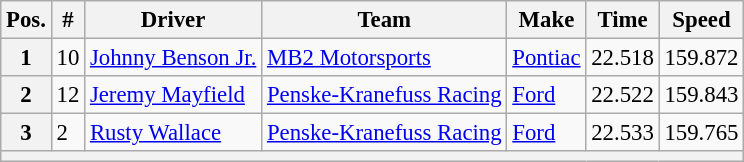<table class="wikitable" style="font-size:95%">
<tr>
<th>Pos.</th>
<th>#</th>
<th>Driver</th>
<th>Team</th>
<th>Make</th>
<th>Time</th>
<th>Speed</th>
</tr>
<tr>
<th>1</th>
<td>10</td>
<td><a href='#'>Johnny Benson Jr.</a></td>
<td><a href='#'>MB2 Motorsports</a></td>
<td><a href='#'>Pontiac</a></td>
<td>22.518</td>
<td>159.872</td>
</tr>
<tr>
<th>2</th>
<td>12</td>
<td><a href='#'>Jeremy Mayfield</a></td>
<td><a href='#'>Penske-Kranefuss Racing</a></td>
<td><a href='#'>Ford</a></td>
<td>22.522</td>
<td>159.843</td>
</tr>
<tr>
<th>3</th>
<td>2</td>
<td><a href='#'>Rusty Wallace</a></td>
<td><a href='#'>Penske-Kranefuss Racing</a></td>
<td><a href='#'>Ford</a></td>
<td>22.533</td>
<td>159.765</td>
</tr>
<tr>
<th colspan="7"></th>
</tr>
</table>
